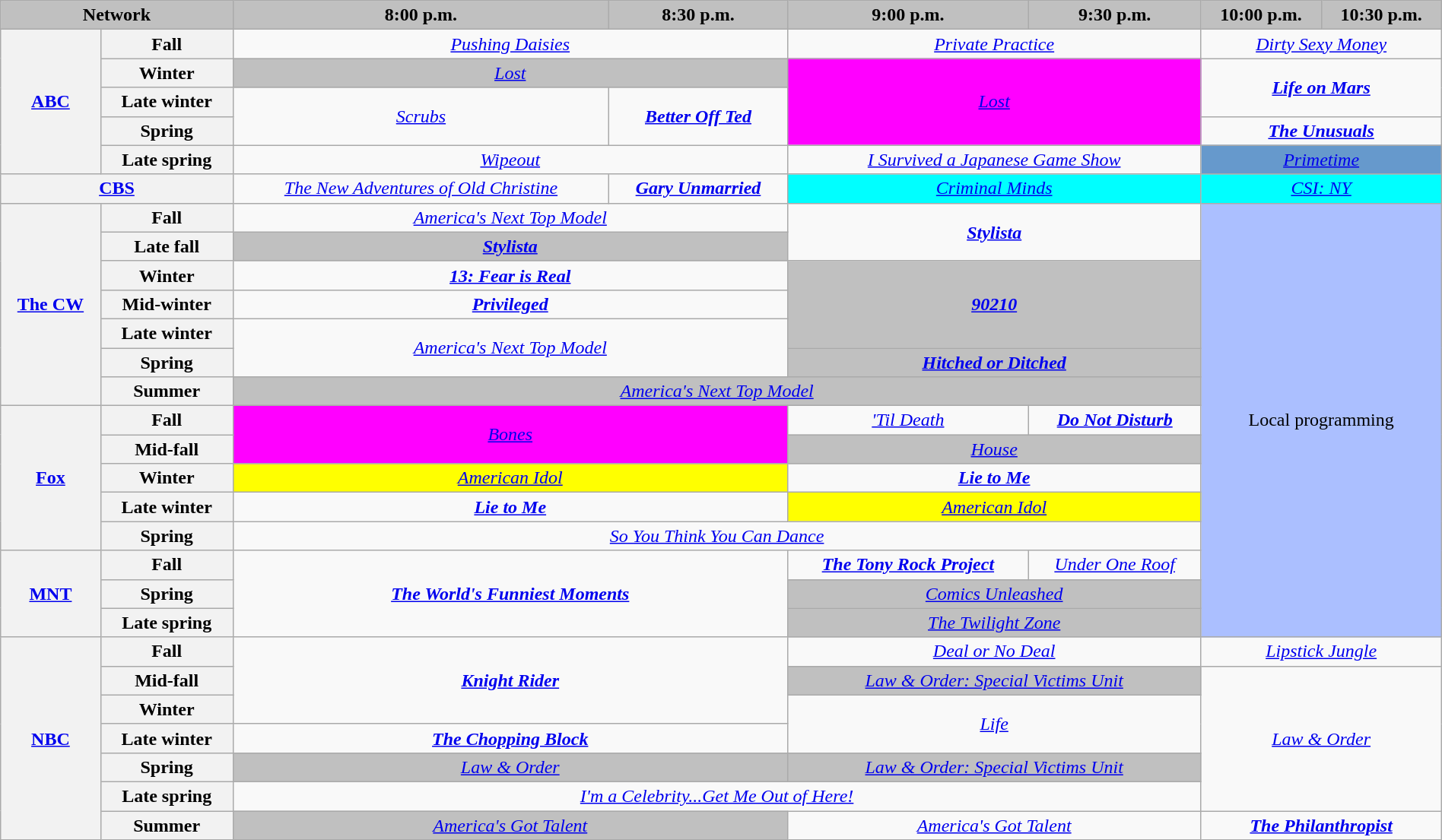<table class="wikitable" style="width:100%;margin-right:0;text-align:center">
<tr>
<th colspan="2" style="background-color:#C0C0C0;text-align:center">Network</th>
<th style="background-color:#C0C0C0;text-align:center">8:00 p.m.</th>
<th style="background-color:#C0C0C0;text-align:center">8:30 p.m.</th>
<th style="background-color:#C0C0C0;text-align:center">9:00 p.m.</th>
<th style="background-color:#C0C0C0;text-align:center">9:30 p.m.</th>
<th style="background-color:#C0C0C0;text-align:center">10:00 p.m.</th>
<th style="background-color:#C0C0C0;text-align:center">10:30 p.m.</th>
</tr>
<tr>
<th rowspan="5"><a href='#'>ABC</a></th>
<th>Fall</th>
<td colspan="2"><em><a href='#'>Pushing Daisies</a></em></td>
<td colspan="2"><em><a href='#'>Private Practice</a></em></td>
<td colspan="2"><em><a href='#'>Dirty Sexy Money</a></em></td>
</tr>
<tr>
<th>Winter</th>
<td colspan="2" style="background:#C0C0C0;"><em><a href='#'>Lost</a></em> </td>
<td style="background:magenta;" rowspan="3" colspan="2"><em><a href='#'>Lost</a></em> </td>
<td colspan="2" rowspan="2"><strong><em><a href='#'>Life on Mars</a></em></strong></td>
</tr>
<tr>
<th>Late winter</th>
<td rowspan="2"><em><a href='#'>Scrubs</a></em></td>
<td rowspan="2"><strong><em><a href='#'>Better Off Ted</a></em></strong></td>
</tr>
<tr>
<th>Spring</th>
<td colspan="2"><strong><em><a href='#'>The Unusuals</a></em></strong></td>
</tr>
<tr>
<th>Late spring</th>
<td colspan="2"><em><a href='#'>Wipeout</a></em></td>
<td colspan="2"><em><a href='#'>I Survived a Japanese Game Show</a></em></td>
<td style="background:#6699CC;" colspan="2"><em><a href='#'>Primetime</a></em></td>
</tr>
<tr>
<th colspan="2"><a href='#'>CBS</a></th>
<td><em><a href='#'>The New Adventures of Old Christine</a></em></td>
<td><strong><em><a href='#'>Gary Unmarried</a></em></strong></td>
<td style="background:cyan;" colspan="2"><em><a href='#'>Criminal Minds</a></em> </td>
<td style="background:cyan;" colspan="2"><em><a href='#'>CSI: NY</a></em> </td>
</tr>
<tr>
<th rowspan="7"><a href='#'>The CW</a></th>
<th>Fall</th>
<td colspan="2"><em><a href='#'>America's Next Top Model</a></em></td>
<td colspan="2" rowspan="2"><strong><em><a href='#'>Stylista</a></em></strong></td>
<td style="background:#abbfff;" colspan="2" rowspan="15">Local programming</td>
</tr>
<tr>
<th>Late fall</th>
<td colspan="2" style="background:#C0C0C0;"><strong><em><a href='#'>Stylista</a></em></strong> </td>
</tr>
<tr>
<th>Winter</th>
<td colspan="2"><strong><em><a href='#'>13: Fear is Real</a></em></strong></td>
<td colspan="2" rowspan="3" style="background:#C0C0C0;"><strong><em><a href='#'>90210</a></em></strong> </td>
</tr>
<tr>
<th>Mid-winter</th>
<td colspan="2"><strong><em><a href='#'>Privileged</a></em></strong></td>
</tr>
<tr>
<th>Late winter</th>
<td rowspan="2" colspan="2"><em><a href='#'>America's Next Top Model</a></em></td>
</tr>
<tr>
<th>Spring</th>
<td colspan="2" style="background:#C0C0C0;"><strong><em><a href='#'>Hitched or Ditched</a></em></strong> </td>
</tr>
<tr>
<th>Summer</th>
<td colspan="4" style="background:#C0C0C0;"><em><a href='#'>America's Next Top Model</a></em> </td>
</tr>
<tr>
<th rowspan="5"><a href='#'>Fox</a></th>
<th>Fall</th>
<td style="background:#FF00FF;" colspan="2" rowspan="2"><em><a href='#'>Bones</a></em> </td>
<td><em><a href='#'>'Til Death</a></em></td>
<td><strong><em><a href='#'>Do Not Disturb</a></em></strong></td>
</tr>
<tr>
<th>Mid-fall</th>
<td colspan="2" style="background:#C0C0C0;"><em><a href='#'>House</a></em> </td>
</tr>
<tr>
<th>Winter</th>
<td style="background:yellow;" colspan="2"><em><a href='#'>American Idol</a></em> </td>
<td colspan="2"><strong><em><a href='#'>Lie to Me</a></em></strong></td>
</tr>
<tr>
<th>Late winter</th>
<td colspan="2"><strong><em><a href='#'>Lie to Me</a></em></strong></td>
<td style="background:yellow;" colspan="2"><em><a href='#'>American Idol</a></em> </td>
</tr>
<tr>
<th>Spring</th>
<td colspan="4"><em><a href='#'>So You Think You Can Dance</a></em></td>
</tr>
<tr>
<th rowspan="3"><a href='#'>MNT</a></th>
<th>Fall</th>
<td colspan="2" rowspan="3"><strong><em><a href='#'>The World's Funniest Moments</a></em></strong></td>
<td><strong><em><a href='#'>The Tony Rock Project</a></em></strong></td>
<td><em><a href='#'>Under One Roof</a></em></td>
</tr>
<tr>
<th>Spring</th>
<td colspan="2" style="background:#C0C0C0;"><em><a href='#'>Comics Unleashed</a></em> </td>
</tr>
<tr>
<th>Late spring</th>
<td colspan="2" style="background:#C0C0C0;"><em><a href='#'>The Twilight Zone</a></em> </td>
</tr>
<tr>
<th rowspan="7"><a href='#'>NBC</a></th>
<th>Fall</th>
<td colspan="2" rowspan="3"><strong><em><a href='#'>Knight Rider</a></em></strong></td>
<td colspan="2"><em><a href='#'>Deal or No Deal</a></em></td>
<td colspan="2"><em><a href='#'>Lipstick Jungle</a></em></td>
</tr>
<tr>
<th>Mid-fall</th>
<td colspan="2" style="background:#C0C0C0;"><em><a href='#'>Law & Order: Special Victims Unit</a></em> </td>
<td colspan="2" rowspan="5"><em><a href='#'>Law & Order</a></em></td>
</tr>
<tr>
<th>Winter</th>
<td colspan="2" rowspan="2"><em><a href='#'>Life</a></em></td>
</tr>
<tr>
<th>Late winter</th>
<td colspan="2"><strong><em><a href='#'>The Chopping Block</a></em></strong></td>
</tr>
<tr>
<th>Spring</th>
<td colspan="2" style="background:#C0C0C0;"><em><a href='#'>Law & Order</a></em> </td>
<td colspan="2" style="background:#C0C0C0;"><em><a href='#'>Law & Order: Special Victims Unit</a></em> </td>
</tr>
<tr>
<th>Late spring</th>
<td colspan="4"><em><a href='#'>I'm a Celebrity...Get Me Out of Here!</a></em></td>
</tr>
<tr>
<th>Summer</th>
<td colspan="2" style="background:#C0C0C0;"><em><a href='#'>America's Got Talent</a></em> </td>
<td colspan="2"><em><a href='#'>America's Got Talent</a></em></td>
<td colspan="2"><strong><em><a href='#'>The Philanthropist</a></em></strong></td>
</tr>
</table>
